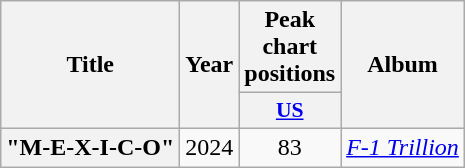<table class="wikitable plainrowheaders" style="text-align:center;">
<tr>
<th scope="col" rowspan="2">Title</th>
<th scope="col" rowspan="2">Year</th>
<th scope="col" colspan="1">Peak chart positions</th>
<th scope="col" rowspan="2">Album</th>
</tr>
<tr>
<th scope="col" style="width:3em;font-size:90%;"><a href='#'>US</a><br></th>
</tr>
<tr>
<th scope="row">"M-E-X-I-C-O"<br></th>
<td>2024</td>
<td>83<br></td>
<td><em><a href='#'>F-1 Trillion</a></em></td>
</tr>
</table>
